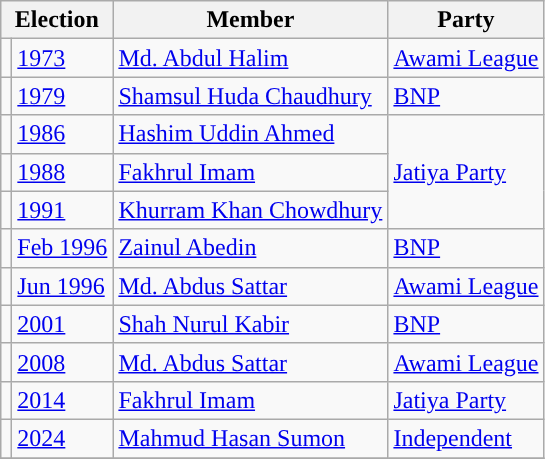<table class="wikitable">
<tr>
<th colspan="2">Election</th>
<th>Member</th>
<th>Party</th>
</tr>
<tr>
<td style="background-color:"></td>
<td><a href='#'>1973</a></td>
<td><a href='#'>Md. Abdul Halim</a></td>
<td><a href='#'>Awami League</a></td>
</tr>
<tr>
<td style="background-color:"></td>
<td><a href='#'>1979</a></td>
<td><a href='#'>Shamsul Huda Chaudhury</a></td>
<td><a href='#'>BNP</a></td>
</tr>
<tr>
<td style="background-color:"></td>
<td><a href='#'>1986</a></td>
<td><a href='#'>Hashim Uddin Ahmed</a></td>
<td rowspan="3"><a href='#'>Jatiya Party</a></td>
</tr>
<tr>
<td style="background-color:"></td>
<td><a href='#'>1988</a></td>
<td><a href='#'>Fakhrul Imam</a></td>
</tr>
<tr>
<td style="background-color:"></td>
<td><a href='#'>1991</a></td>
<td><a href='#'>Khurram Khan Chowdhury</a></td>
</tr>
<tr>
<td style="background-color:"></td>
<td><a href='#'>Feb 1996</a></td>
<td><a href='#'>Zainul Abedin</a></td>
<td><a href='#'>BNP</a></td>
</tr>
<tr>
<td style="background-color:"></td>
<td><a href='#'>Jun 1996</a></td>
<td><a href='#'>Md. Abdus Sattar</a></td>
<td><a href='#'>Awami League</a></td>
</tr>
<tr>
<td style="background-color:"></td>
<td><a href='#'>2001</a></td>
<td><a href='#'>Shah Nurul Kabir</a></td>
<td><a href='#'>BNP</a></td>
</tr>
<tr>
<td style="background-color:"></td>
<td><a href='#'>2008</a></td>
<td><a href='#'>Md. Abdus Sattar</a></td>
<td><a href='#'>Awami League</a></td>
</tr>
<tr>
<td style="background-color:"></td>
<td><a href='#'>2014</a></td>
<td><a href='#'>Fakhrul Imam</a></td>
<td><a href='#'>Jatiya Party</a></td>
</tr>
<tr>
<td style="background-color:"></td>
<td><a href='#'>2024</a></td>
<td><a href='#'>Mahmud Hasan Sumon</a></td>
<td><a href='#'>Independent</a></td>
</tr>
<tr>
</tr>
</table>
